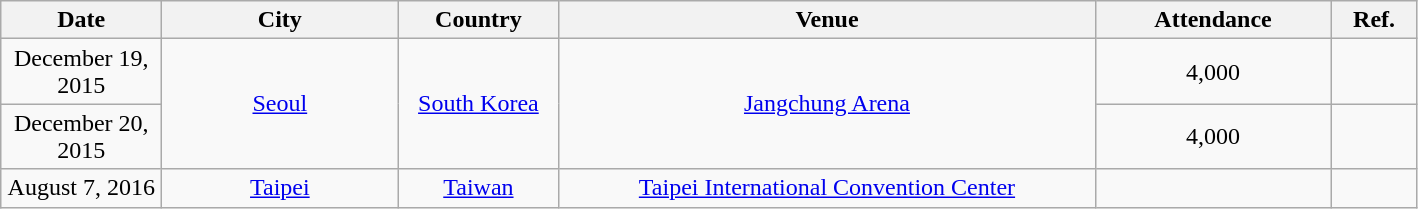<table class="wikitable" style="text-align:center;">
<tr>
<th width="100">Date</th>
<th width="150">City</th>
<th width="100">Country</th>
<th width="350">Venue</th>
<th width="150">Attendance</th>
<th width="50">Ref.</th>
</tr>
<tr>
<td>December 19, 2015</td>
<td rowspan="2"><a href='#'>Seoul</a></td>
<td rowspan="2"><a href='#'>South Korea</a></td>
<td rowspan="2"><a href='#'>Jangchung Arena</a></td>
<td>4,000</td>
<td></td>
</tr>
<tr>
<td>December 20, 2015</td>
<td>4,000</td>
<td></td>
</tr>
<tr>
<td>August 7, 2016</td>
<td><a href='#'>Taipei</a></td>
<td><a href='#'>Taiwan</a></td>
<td><a href='#'>Taipei International Convention Center</a></td>
<td></td>
<td></td>
</tr>
</table>
